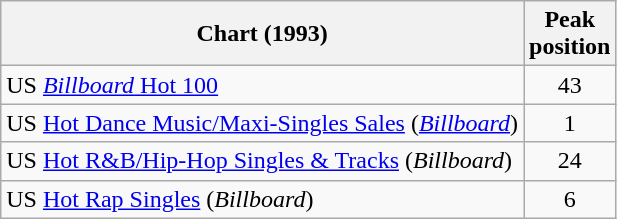<table Class = "wikitable sortable">
<tr>
<th>Chart (1993)</th>
<th>Peak<br>position</th>
</tr>
<tr>
<td>US <a href='#'><em>Billboard</em> Hot 100</a></td>
<td align=center>43</td>
</tr>
<tr>
<td>US <a href='#'>Hot Dance Music/Maxi-Singles Sales</a> (<em><a href='#'>Billboard</a></em>)</td>
<td align=center>1</td>
</tr>
<tr>
<td>US <a href='#'>Hot R&B/Hip-Hop Singles & Tracks</a> (<em>Billboard</em>)</td>
<td align=center>24</td>
</tr>
<tr>
<td>US <a href='#'>Hot Rap Singles</a> (<em>Billboard</em>)</td>
<td align=center>6</td>
</tr>
</table>
